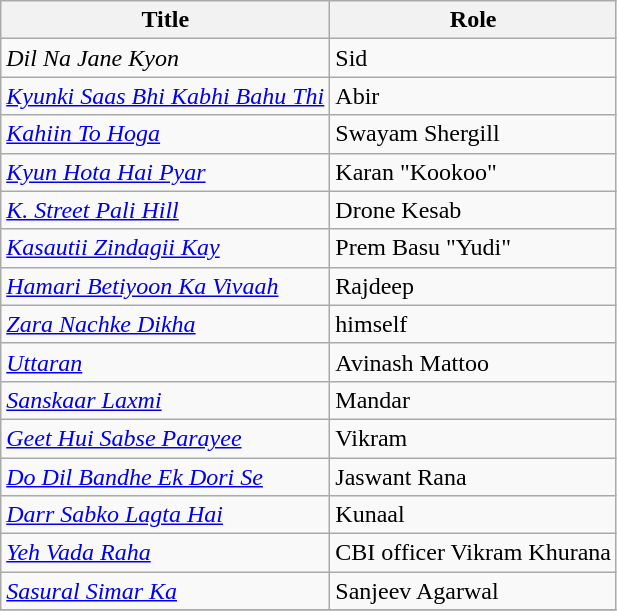<table class="wikitable sortable plainrowheaders">
<tr>
<th>Title</th>
<th>Role</th>
</tr>
<tr>
<td><em>Dil Na Jane Kyon</em></td>
<td>Sid</td>
</tr>
<tr>
<td><em><a href='#'>Kyunki Saas Bhi Kabhi Bahu Thi</a></em></td>
<td>Abir</td>
</tr>
<tr>
<td><em><a href='#'>Kahiin To Hoga</a></em></td>
<td>Swayam Shergill</td>
</tr>
<tr>
<td><em><a href='#'>Kyun Hota Hai Pyar</a></em></td>
<td>Karan "Kookoo"</td>
</tr>
<tr>
<td><em><a href='#'>K. Street Pali Hill</a></em></td>
<td>Drone Kesab</td>
</tr>
<tr>
<td><em><a href='#'>Kasautii Zindagii Kay</a></em></td>
<td>Prem Basu "Yudi"</td>
</tr>
<tr>
<td><em><a href='#'>Hamari Betiyoon Ka Vivaah</a></em></td>
<td>Rajdeep</td>
</tr>
<tr>
<td><em><a href='#'>Zara Nachke Dikha</a></em></td>
<td>himself</td>
</tr>
<tr>
<td><em><a href='#'>Uttaran</a></em></td>
<td>Avinash Mattoo</td>
</tr>
<tr>
<td><em><a href='#'>Sanskaar Laxmi</a></em></td>
<td>Mandar</td>
</tr>
<tr>
<td><em><a href='#'>Geet Hui Sabse Parayee</a></em></td>
<td>Vikram</td>
</tr>
<tr>
<td><em><a href='#'>Do Dil Bandhe Ek Dori Se</a></em></td>
<td>Jaswant Rana</td>
</tr>
<tr>
<td><em><a href='#'>Darr Sabko Lagta Hai</a></em></td>
<td>Kunaal</td>
</tr>
<tr>
<td><em><a href='#'>Yeh Vada Raha</a></em></td>
<td>CBI officer Vikram Khurana</td>
</tr>
<tr>
<td><em><a href='#'>Sasural Simar Ka</a></em></td>
<td>Sanjeev Agarwal</td>
</tr>
<tr>
</tr>
</table>
